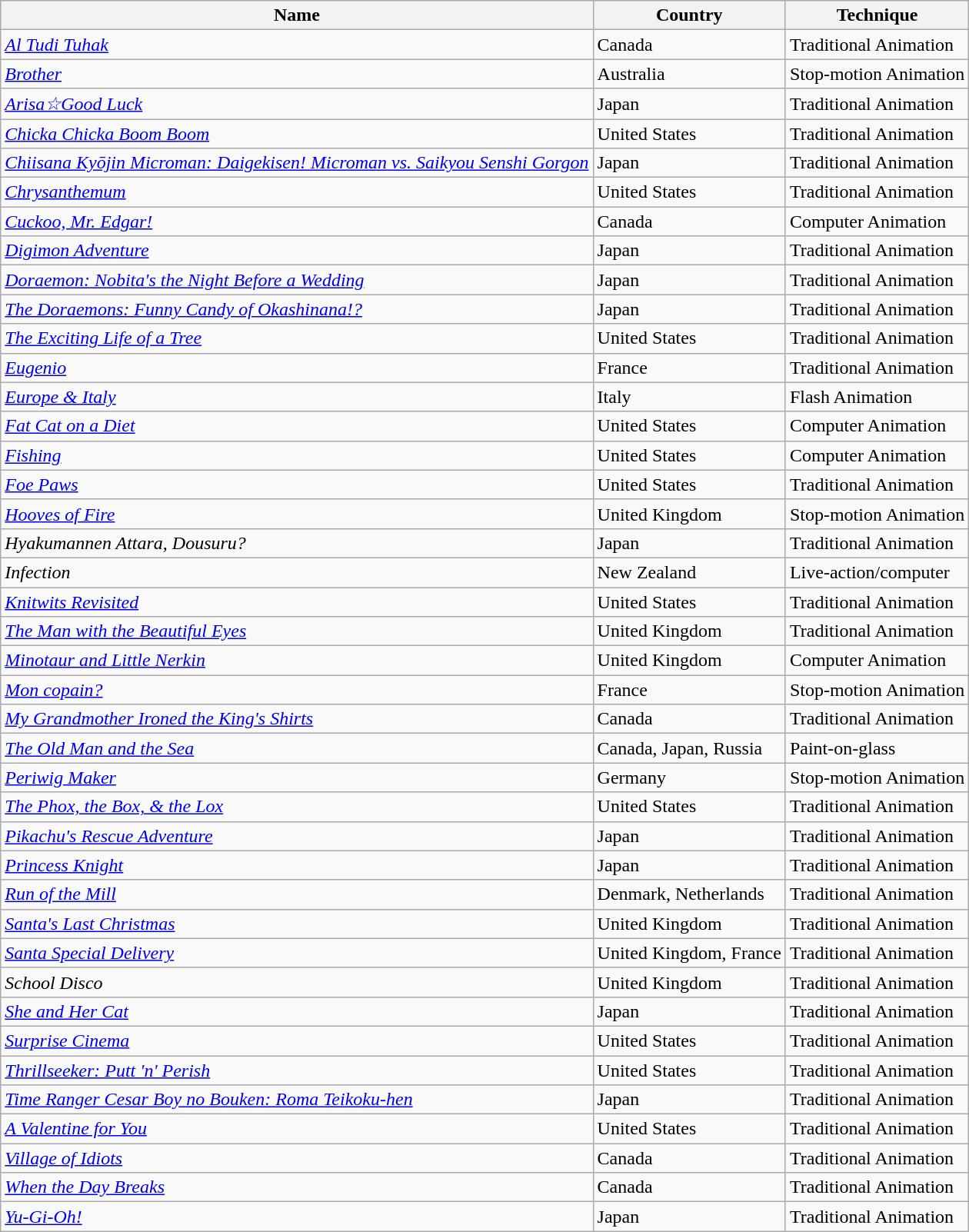<table class="wikitable sortable">
<tr>
<th>Name</th>
<th>Country</th>
<th>Technique</th>
</tr>
<tr>
<td><em><a href='#'>Al Tudi Tuhak</a></em></td>
<td>Canada</td>
<td>Traditional Animation</td>
</tr>
<tr>
<td><em><a href='#'>Brother</a></em></td>
<td>Australia</td>
<td>Stop-motion Animation</td>
</tr>
<tr>
<td><em><a href='#'>Arisa☆Good Luck</a></em></td>
<td>Japan</td>
<td>Traditional Animation</td>
</tr>
<tr>
<td><em><a href='#'>Chicka Chicka Boom Boom</a></em></td>
<td>United States</td>
<td>Traditional Animation</td>
</tr>
<tr>
<td><em><a href='#'>Chiisana Kyōjin Microman: Daigekisen! Microman vs. Saikyou Senshi Gorgon</a></em></td>
<td>Japan</td>
<td>Traditional Animation</td>
</tr>
<tr>
<td><em><a href='#'>Chrysanthemum</a></em></td>
<td>United States</td>
<td>Traditional Animation</td>
</tr>
<tr>
<td><em><a href='#'>Cuckoo, Mr. Edgar!</a></em></td>
<td>Canada</td>
<td>Computer Animation</td>
</tr>
<tr>
<td><em><a href='#'>Digimon Adventure</a></em></td>
<td>Japan</td>
<td>Traditional Animation</td>
</tr>
<tr>
<td><em><a href='#'>Doraemon: Nobita's the Night Before a Wedding</a></em></td>
<td>Japan</td>
<td>Traditional Animation</td>
</tr>
<tr>
<td><em><a href='#'>The Doraemons: Funny Candy of Okashinana!?</a></em></td>
<td>Japan</td>
<td>Traditional Animation</td>
</tr>
<tr>
<td><em><a href='#'>The Exciting Life of a Tree</a></em></td>
<td>United States</td>
<td>Traditional Animation</td>
</tr>
<tr>
<td><em><a href='#'>Eugenio</a></em></td>
<td>France</td>
<td>Traditional Animation</td>
</tr>
<tr>
<td><em><a href='#'>Europe & Italy</a></em></td>
<td>Italy</td>
<td>Flash Animation</td>
</tr>
<tr>
<td><em><a href='#'>Fat Cat on a Diet</a></em></td>
<td>United States</td>
<td>Computer Animation</td>
</tr>
<tr>
<td><em><a href='#'>Fishing</a></em></td>
<td>United States</td>
<td>Computer Animation</td>
</tr>
<tr>
<td><em><a href='#'>Foe Paws</a></em></td>
<td>United States</td>
<td>Traditional Animation</td>
</tr>
<tr>
<td><em><a href='#'>Hooves of Fire</a></em></td>
<td>United Kingdom</td>
<td>Stop-motion Animation</td>
</tr>
<tr>
<td><em>Hyakumannen Attara, Dousuru?</em></td>
<td>Japan</td>
<td>Traditional Animation</td>
</tr>
<tr>
<td><em>Infection</em></td>
<td>New Zealand</td>
<td>Live-action/computer</td>
</tr>
<tr>
<td><em><a href='#'>Knitwits Revisited</a></em></td>
<td>United States</td>
<td>Traditional Animation</td>
</tr>
<tr>
<td><em><a href='#'>The Man with the Beautiful Eyes</a></em></td>
<td>United Kingdom</td>
<td>Traditional Animation</td>
</tr>
<tr>
<td><em><a href='#'>Minotaur and Little Nerkin</a></em></td>
<td>United Kingdom</td>
<td>Computer Animation</td>
</tr>
<tr>
<td><em><a href='#'>Mon copain?</a></em></td>
<td>France</td>
<td>Stop-motion Animation</td>
</tr>
<tr>
<td><em><a href='#'>My Grandmother Ironed the King's Shirts</a></em></td>
<td>Canada</td>
<td>Traditional Animation</td>
</tr>
<tr>
<td><em><a href='#'>The Old Man and the Sea</a></em></td>
<td>Canada, Japan, Russia</td>
<td>Paint-on-glass</td>
</tr>
<tr>
<td><em><a href='#'>Periwig Maker</a></em></td>
<td>Germany</td>
<td>Stop-motion Animation</td>
</tr>
<tr>
<td><em><a href='#'>The Phox, the Box, & the Lox</a></em></td>
<td>United States</td>
<td>Traditional Animation</td>
</tr>
<tr>
<td><em><a href='#'>Pikachu's Rescue Adventure</a></em></td>
<td>Japan</td>
<td>Traditional Animation</td>
</tr>
<tr>
<td><em><a href='#'>Princess Knight</a></em></td>
<td>Japan</td>
<td>Traditional Animation</td>
</tr>
<tr>
<td><em><a href='#'>Run of the Mill</a></em></td>
<td>Denmark, Netherlands</td>
<td>Traditional Animation</td>
</tr>
<tr>
<td><em><a href='#'>Santa's Last Christmas</a></em></td>
<td>United Kingdom</td>
<td>Traditional Animation</td>
</tr>
<tr>
<td><em><a href='#'>Santa Special Delivery</a></em></td>
<td>United Kingdom, France</td>
<td>Traditional Animation</td>
</tr>
<tr>
<td><em>School Disco</em></td>
<td>United Kingdom</td>
<td>Traditional Animation</td>
</tr>
<tr>
<td><em><a href='#'>She and Her Cat</a></em></td>
<td>Japan</td>
<td>Traditional Animation</td>
</tr>
<tr>
<td><em><a href='#'>Surprise Cinema</a></em></td>
<td>United States</td>
<td>Traditional Animation</td>
</tr>
<tr>
<td><em><a href='#'>Thrillseeker: Putt 'n' Perish</a></em></td>
<td>United States</td>
<td>Traditional Animation</td>
</tr>
<tr>
<td><em><a href='#'>Time Ranger Cesar Boy no Bouken: Roma Teikoku-hen</a></em></td>
<td>Japan</td>
<td>Traditional Animation</td>
</tr>
<tr>
<td><em><a href='#'>A Valentine for You</a></em></td>
<td>United States</td>
<td>Traditional Animation</td>
</tr>
<tr>
<td><em><a href='#'>Village of Idiots</a></em></td>
<td>Canada</td>
<td>Traditional Animation</td>
</tr>
<tr>
<td><em><a href='#'>When the Day Breaks</a></em></td>
<td>Canada</td>
<td>Traditional Animation</td>
</tr>
<tr>
<td><em><a href='#'>Yu-Gi-Oh!</a></em></td>
<td>Japan</td>
<td>Traditional Animation</td>
</tr>
</table>
